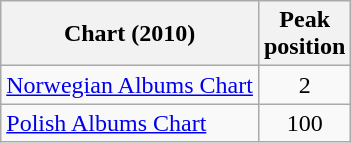<table class="wikitable sortable">
<tr>
<th>Chart (2010)</th>
<th>Peak<br>position</th>
</tr>
<tr>
<td><a href='#'>Norwegian Albums Chart</a></td>
<td style="text-align:center;">2</td>
</tr>
<tr>
<td><a href='#'>Polish Albums Chart</a></td>
<td style="text-align:center;">100</td>
</tr>
</table>
